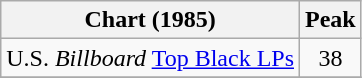<table class="wikitable">
<tr>
<th>Chart (1985)</th>
<th>Peak<br></th>
</tr>
<tr>
<td>U.S. <em>Billboard</em> <a href='#'>Top Black LPs</a></td>
<td align="center">38</td>
</tr>
<tr>
</tr>
</table>
